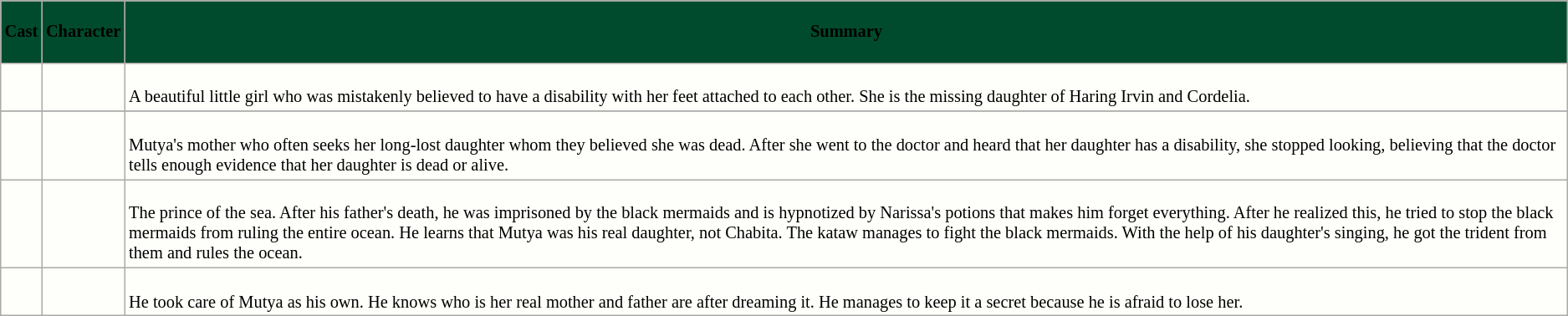<table class="wikitable" style=" background:#FEFEFA; font-size: 85%;">
<tr>
<th style="background:#004B2E ;"><p>Cast</p></th>
<th style="background:#004B2E; "><p>Character</p></th>
<th style="background:#004B2E ;"><p>Summary</p></th>
</tr>
<tr>
<td></td>
<td></td>
<td><br>A beautiful little girl who was mistakenly believed to have a disability with her feet attached to each other. She is the missing daughter of Haring Irvin and Cordelia.</td>
</tr>
<tr>
</tr>
<tr>
<td></td>
<td></td>
<td><br>Mutya's mother who often seeks her long-lost daughter whom they believed she was dead. After she went to the doctor and heard that her daughter has a disability, she stopped looking, believing that the doctor tells enough evidence that her daughter is dead or alive.</td>
</tr>
<tr>
<td></td>
<td></td>
<td><br>The prince of the sea. After his father's death, he was imprisoned by the black mermaids and is hypnotized by Narissa's potions that makes him forget everything. After he realized this, he tried to stop the black mermaids from ruling the entire ocean. He learns that Mutya was his real daughter, not Chabita. The kataw manages to fight the black mermaids. With the help of his daughter's singing, he got the trident from them and rules the ocean.</td>
</tr>
<tr>
<td></td>
<td></td>
<td><br>He took care of Mutya as his own. He knows who is her real mother and father are after dreaming it. He manages to keep it a secret because he is afraid to lose her.</td>
</tr>
</table>
